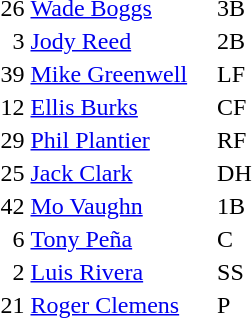<table>
<tr>
<td>26</td>
<td><a href='#'>Wade Boggs</a></td>
<td>3B</td>
</tr>
<tr>
<td>  3</td>
<td><a href='#'>Jody Reed</a></td>
<td>2B</td>
</tr>
<tr>
<td>39</td>
<td><a href='#'>Mike Greenwell</a>    </td>
<td>LF</td>
</tr>
<tr>
<td>12</td>
<td><a href='#'>Ellis Burks</a></td>
<td>CF</td>
</tr>
<tr>
<td>29</td>
<td><a href='#'>Phil Plantier</a></td>
<td>RF</td>
</tr>
<tr>
<td>25</td>
<td><a href='#'>Jack Clark</a></td>
<td>DH</td>
</tr>
<tr>
<td>42</td>
<td><a href='#'>Mo Vaughn</a></td>
<td>1B</td>
</tr>
<tr>
<td>  6</td>
<td><a href='#'>Tony Peña</a></td>
<td>C</td>
</tr>
<tr>
<td>  2</td>
<td><a href='#'>Luis Rivera</a></td>
<td>SS</td>
</tr>
<tr>
<td>21</td>
<td><a href='#'>Roger Clemens</a></td>
<td>P</td>
</tr>
</table>
